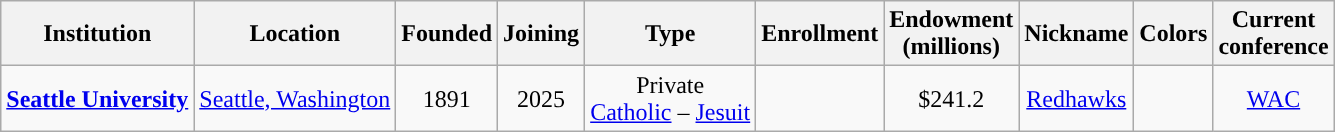<table class="wikitable sortable" style="text-align:center" |>
<tr>
<th width=px>Institution</th>
<th width=px>Location</th>
<th width=px>Founded</th>
<th width=px>Joining</th>
<th width=px>Type</th>
<th width=px>Enrollment</th>
<th width=px>Endowment<br>(millions)</th>
<th width=px>Nickname</th>
<th class="unsortable" ! width=px>Colors</th>
<th width=px>Current<br>conference</th>
</tr>
<tr>
<td><strong><a href='#'>Seattle University</a></strong></td>
<td><a href='#'>Seattle, Washington</a></td>
<td>1891</td>
<td>2025</td>
<td>Private<br><a href='#'>Catholic</a> – <a href='#'>Jesuit</a></td>
<td></td>
<td>$241.2</td>
<td><a href='#'>Redhawks</a></td>
<td></td>
<td><a href='#'>WAC</a></td>
</tr>
</table>
